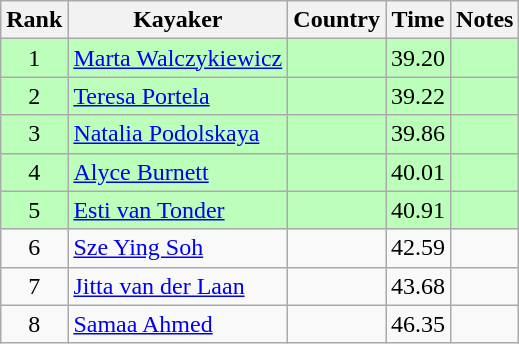<table class="wikitable" style="text-align:center">
<tr>
<th>Rank</th>
<th>Kayaker</th>
<th>Country</th>
<th>Time</th>
<th>Notes</th>
</tr>
<tr bgcolor=bbffbb>
<td>1</td>
<td align="left"><a href='#'>Marta Walczykiewicz</a></td>
<td align="left"></td>
<td>39.20</td>
<td></td>
</tr>
<tr bgcolor=bbffbb>
<td>2</td>
<td align="left"><a href='#'>Teresa Portela</a></td>
<td align="left"></td>
<td>39.22</td>
<td></td>
</tr>
<tr bgcolor=bbffbb>
<td>3</td>
<td align="left"><a href='#'>Natalia Podolskaya</a></td>
<td align="left"></td>
<td>39.86</td>
<td></td>
</tr>
<tr bgcolor=bbffbb>
<td>4</td>
<td align="left"><a href='#'>Alyce Burnett</a></td>
<td align="left"></td>
<td>40.01</td>
<td></td>
</tr>
<tr bgcolor=bbffbb>
<td>5</td>
<td align="left"><a href='#'>Esti van Tonder</a></td>
<td align="left"></td>
<td>40.91</td>
<td></td>
</tr>
<tr>
<td>6</td>
<td align="left"><a href='#'>Sze Ying Soh</a></td>
<td align="left"></td>
<td>42.59</td>
<td></td>
</tr>
<tr>
<td>7</td>
<td align="left"><a href='#'>Jitta van der Laan</a></td>
<td align="left"></td>
<td>43.68</td>
<td></td>
</tr>
<tr>
<td>8</td>
<td align="left"><a href='#'>Samaa Ahmed</a></td>
<td align="left"></td>
<td>46.35</td>
<td></td>
</tr>
</table>
